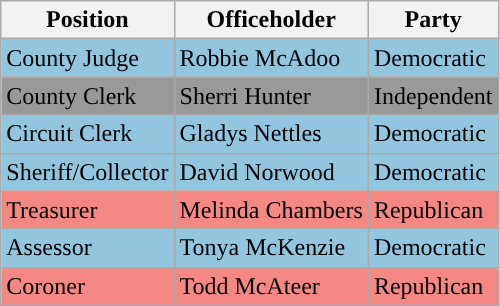<table class="wikitable">
<tr>
<th>Position</th>
<th>Officeholder</th>
<th>Party</th>
</tr>
<tr style="background-color:#92C5DE;">
<td>County Judge</td>
<td>Robbie McAdoo</td>
<td>Democratic</td>
</tr>
<tr style="background-color:#999999;">
<td>County Clerk</td>
<td>Sherri Hunter</td>
<td>Independent</td>
</tr>
<tr style="background-color:#92C5DE;">
<td>Circuit Clerk</td>
<td>Gladys Nettles</td>
<td>Democratic</td>
</tr>
<tr style="background-color:#92C5DE;">
<td>Sheriff/Collector</td>
<td>David Norwood</td>
<td>Democratic</td>
</tr>
<tr style="background-color:#F48882;">
<td>Treasurer</td>
<td>Melinda Chambers</td>
<td>Republican</td>
</tr>
<tr style="background-color:#92C5DE;">
<td>Assessor</td>
<td>Tonya McKenzie</td>
<td>Democratic</td>
</tr>
<tr style="background-color:#F48882;">
<td>Coroner</td>
<td>Todd McAteer</td>
<td>Republican</td>
</tr>
</table>
